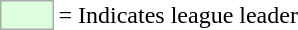<table>
<tr>
<td style="background:#DDFFDD; border:1px solid #aaa; width:2em;"></td>
<td>= Indicates league leader</td>
</tr>
</table>
